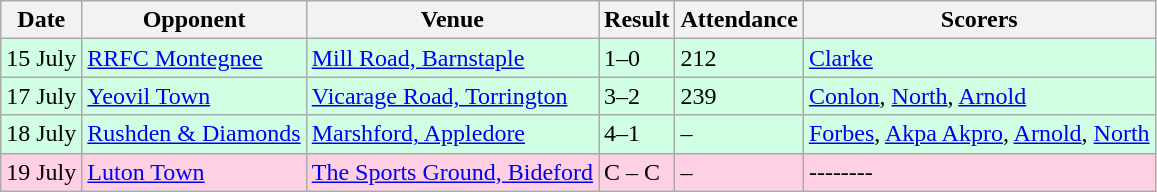<table class="wikitable">
<tr>
<th>Date</th>
<th>Opponent</th>
<th>Venue</th>
<th>Result</th>
<th>Attendance</th>
<th>Scorers</th>
</tr>
<tr style="background:#d0ffe3;">
<td>15 July</td>
<td><a href='#'>RRFC Montegnee</a> <br></td>
<td><a href='#'>Mill Road, Barnstaple</a></td>
<td>1–0</td>
<td>212</td>
<td><a href='#'>Clarke</a></td>
</tr>
<tr style="background:#d0ffe3;">
<td>17 July</td>
<td><a href='#'>Yeovil Town</a> <br></td>
<td><a href='#'>Vicarage Road, Torrington</a></td>
<td>3–2</td>
<td>239</td>
<td><a href='#'>Conlon</a>, <a href='#'>North</a>, <a href='#'>Arnold</a></td>
</tr>
<tr style="background:#d0ffe3;">
<td>18 July</td>
<td><a href='#'>Rushden & Diamonds</a> <br></td>
<td><a href='#'>Marshford, Appledore</a></td>
<td>4–1</td>
<td>–</td>
<td><a href='#'>Forbes</a>, <a href='#'>Akpa Akpro</a>, <a href='#'>Arnold</a>, <a href='#'>North</a></td>
</tr>
<tr style="background:#ffd0e3;">
<td>19 July</td>
<td><a href='#'>Luton Town</a> <br></td>
<td><a href='#'>The Sports Ground, Bideford</a></td>
<td>C – C</td>
<td>–</td>
<td>--------</td>
</tr>
</table>
